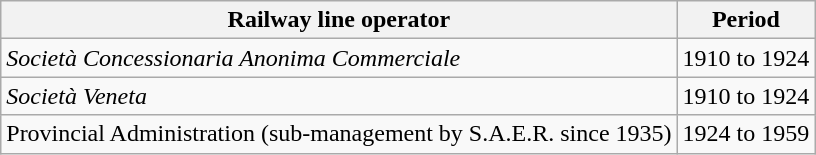<table class="wikitable">
<tr>
<th>Railway line operator</th>
<th>Period</th>
</tr>
<tr>
<td><em>Società Concessionaria Anonima Commerciale</em></td>
<td>1910 to 1924</td>
</tr>
<tr>
<td><em>Società Veneta</em></td>
<td>1910 to 1924</td>
</tr>
<tr>
<td>Provincial Administration (sub-management by S.A.E.R. since 1935)</td>
<td>1924 to 1959</td>
</tr>
</table>
